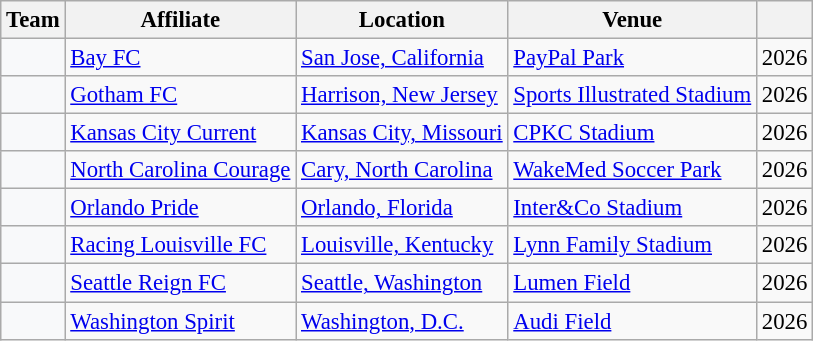<table class="wikitable sortable plainrowheaders" style="font-size:95%">
<tr>
<th scope="col">Team</th>
<th scope="col">Affiliate</th>
<th scope="col" class="unsortable">Location</th>
<th scope="col" class="unsortable">Venue</th>
<th scope="col"></th>
</tr>
<tr>
<th scope="row" style="background:#f8f9fa"></th>
<td><a href='#'>Bay FC</a></td>
<td><a href='#'>San Jose, California</a></td>
<td><a href='#'>PayPal Park</a></td>
<td>2026</td>
</tr>
<tr>
<th scope="row" style="background:#f8f9fa"></th>
<td><a href='#'>Gotham FC</a></td>
<td><a href='#'>Harrison, New Jersey</a></td>
<td><a href='#'>Sports Illustrated Stadium</a></td>
<td>2026</td>
</tr>
<tr>
<th scope="row" style="background:#f8f9fa"></th>
<td><a href='#'>Kansas City Current</a></td>
<td><a href='#'>Kansas City, Missouri</a></td>
<td><a href='#'>CPKC Stadium</a></td>
<td>2026</td>
</tr>
<tr>
<th scope="row" style="background:#f8f9fa"></th>
<td><a href='#'>North Carolina Courage</a></td>
<td><a href='#'>Cary, North Carolina</a></td>
<td><a href='#'>WakeMed Soccer Park</a></td>
<td>2026</td>
</tr>
<tr>
<th scope="row" style="background:#f8f9fa"></th>
<td><a href='#'>Orlando Pride</a></td>
<td><a href='#'>Orlando, Florida</a></td>
<td><a href='#'>Inter&Co Stadium</a></td>
<td>2026</td>
</tr>
<tr>
<th scope="row" style="background:#f8f9fa"></th>
<td><a href='#'>Racing Louisville FC</a></td>
<td><a href='#'>Louisville, Kentucky</a></td>
<td><a href='#'>Lynn Family Stadium</a></td>
<td>2026</td>
</tr>
<tr>
<th scope="row" style="background:#f8f9fa"></th>
<td><a href='#'>Seattle Reign FC</a></td>
<td><a href='#'>Seattle, Washington</a></td>
<td><a href='#'>Lumen Field</a></td>
<td>2026</td>
</tr>
<tr>
<th scope="row" style="background:#f8f9fa"></th>
<td><a href='#'>Washington Spirit</a></td>
<td><a href='#'>Washington, D.C.</a></td>
<td><a href='#'>Audi Field</a></td>
<td>2026</td>
</tr>
</table>
